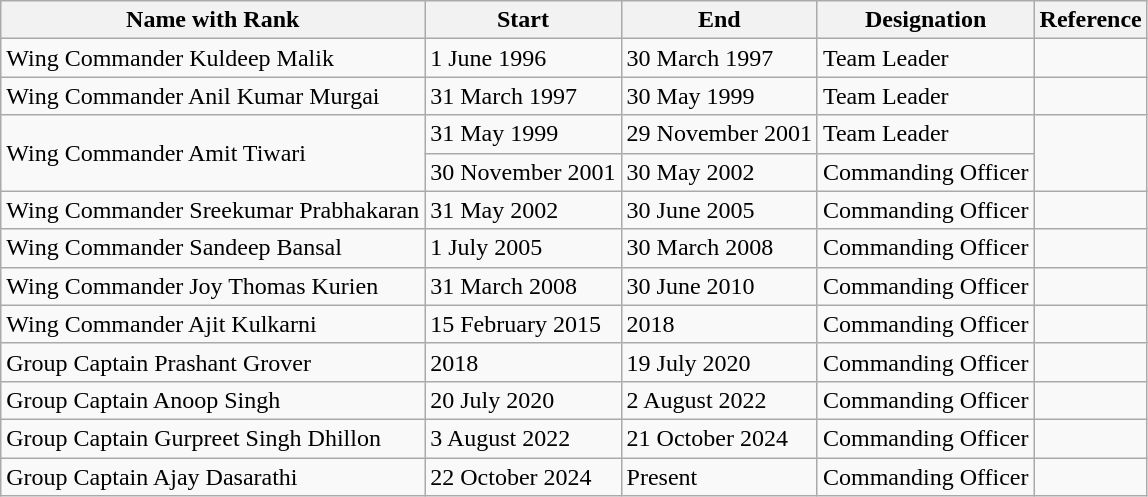<table class="sortable wikitable"style="text-align:left;"style="font-size: 85%">
<tr>
<th>Name with Rank</th>
<th>Start</th>
<th>End</th>
<th>Designation</th>
<th>Reference</th>
</tr>
<tr>
<td>Wing Commander Kuldeep Malik</td>
<td>1 June 1996</td>
<td>30 March 1997</td>
<td>Team Leader</td>
<td></td>
</tr>
<tr>
<td>Wing Commander Anil Kumar Murgai</td>
<td>31 March 1997</td>
<td>30 May 1999</td>
<td>Team Leader</td>
<td></td>
</tr>
<tr>
<td rowspan="2">Wing Commander Amit Tiwari</td>
<td>31 May 1999</td>
<td>29 November 2001</td>
<td>Team Leader</td>
<td rowspan="2"></td>
</tr>
<tr>
<td>30 November 2001</td>
<td>30 May 2002</td>
<td>Commanding Officer</td>
</tr>
<tr>
<td>Wing Commander Sreekumar Prabhakaran</td>
<td>31 May 2002</td>
<td>30 June 2005</td>
<td>Commanding Officer</td>
<td></td>
</tr>
<tr>
<td>Wing Commander Sandeep Bansal</td>
<td>1 July 2005</td>
<td>30 March 2008</td>
<td>Commanding Officer</td>
<td></td>
</tr>
<tr>
<td>Wing Commander Joy Thomas Kurien</td>
<td>31 March 2008</td>
<td>30 June 2010</td>
<td>Commanding Officer</td>
<td></td>
</tr>
<tr>
<td>Wing Commander Ajit Kulkarni</td>
<td>15 February 2015</td>
<td>2018</td>
<td>Commanding Officer</td>
<td></td>
</tr>
<tr>
<td>Group Captain Prashant Grover</td>
<td>2018</td>
<td>19 July 2020</td>
<td>Commanding Officer</td>
<td></td>
</tr>
<tr>
<td>Group Captain Anoop Singh</td>
<td>20 July 2020</td>
<td>2 August 2022</td>
<td>Commanding Officer</td>
<td></td>
</tr>
<tr>
<td>Group Captain Gurpreet Singh Dhillon</td>
<td>3 August 2022</td>
<td>21 October 2024</td>
<td>Commanding Officer</td>
<td></td>
</tr>
<tr>
<td>Group Captain Ajay Dasarathi</td>
<td>22 October 2024</td>
<td>Present</td>
<td>Commanding Officer</td>
<td></td>
</tr>
</table>
